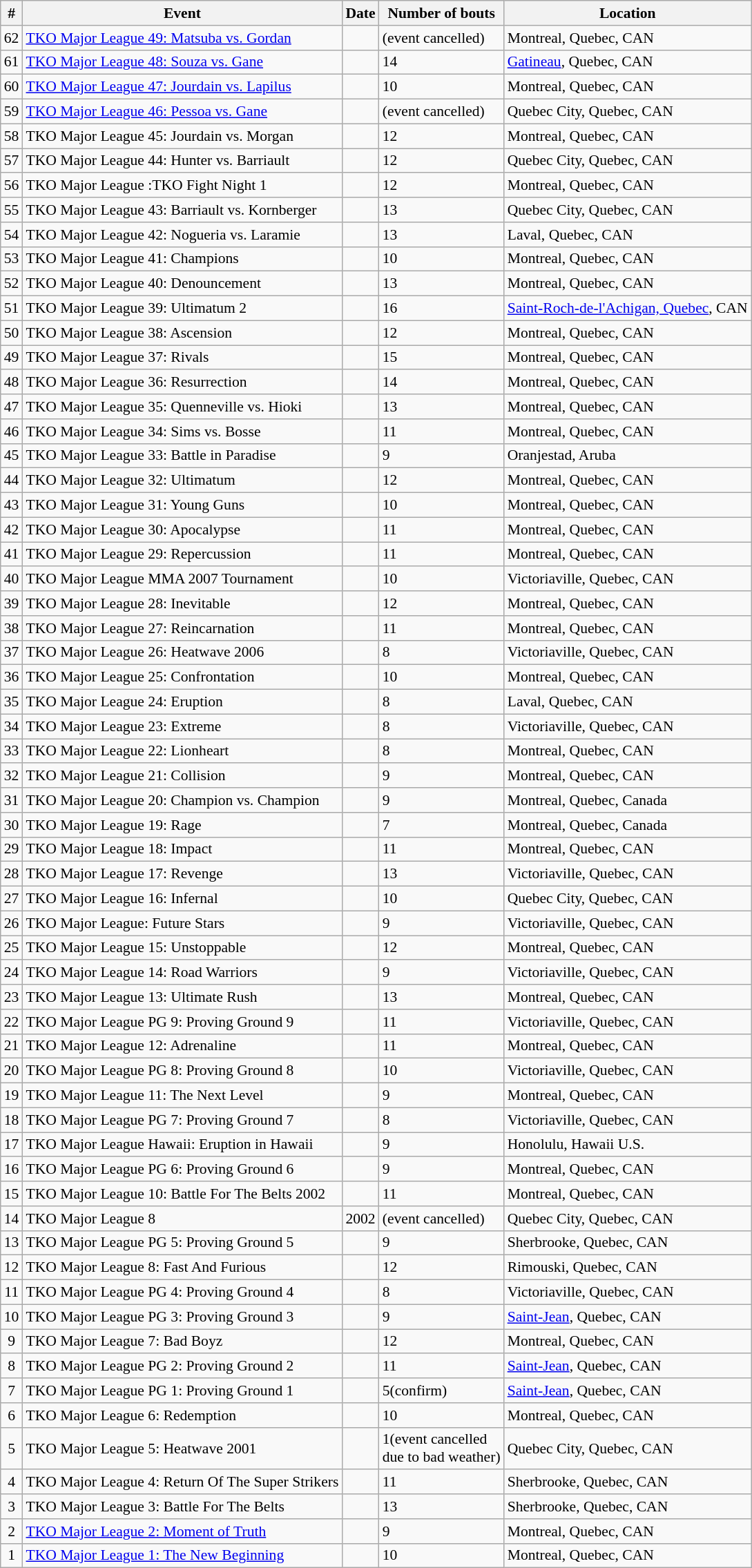<table class="sortable wikitable succession-box" style="font-size:90%">
<tr>
<th scope="col">#</th>
<th scope="col">Event</th>
<th scope="col">Date</th>
<th scope="col">Number of bouts</th>
<th scope="col">Location</th>
</tr>
<tr>
<td style="text-align:center">62</td>
<td><a href='#'>TKO Major League 49: Matsuba vs. Gordan</a></td>
<td></td>
<td>(event cancelled)</td>
<td>Montreal, Quebec, CAN</td>
</tr>
<tr>
<td style="text-align:center">61</td>
<td><a href='#'>TKO Major League 48: Souza vs. Gane</a></td>
<td></td>
<td>14</td>
<td><a href='#'>Gatineau</a>, Quebec, CAN</td>
</tr>
<tr>
<td style="text-align:center">60</td>
<td><a href='#'>TKO Major League 47: Jourdain vs. Lapilus</a></td>
<td></td>
<td>10</td>
<td>Montreal, Quebec, CAN</td>
</tr>
<tr>
<td style="text-align:center">59</td>
<td><a href='#'>TKO Major League 46: Pessoa vs. Gane</a></td>
<td></td>
<td>(event cancelled)</td>
<td>Quebec City, Quebec, CAN</td>
</tr>
<tr>
<td style="text-align:center">58</td>
<td>TKO Major League 45: Jourdain vs. Morgan</td>
<td></td>
<td>12</td>
<td>Montreal, Quebec, CAN</td>
</tr>
<tr>
<td style="text-align:center">57</td>
<td>TKO Major League 44: Hunter vs. Barriault</td>
<td></td>
<td>12</td>
<td>Quebec City, Quebec, CAN</td>
</tr>
<tr>
<td style="text-align:center">56</td>
<td>TKO Major League :TKO Fight Night 1</td>
<td></td>
<td>12</td>
<td>Montreal, Quebec, CAN</td>
</tr>
<tr>
<td style="text-align:center">55</td>
<td>TKO Major League 43: Barriault vs. Kornberger</td>
<td></td>
<td>13</td>
<td>Quebec City, Quebec, CAN</td>
</tr>
<tr>
<td style="text-align:center">54</td>
<td>TKO Major League 42: Nogueria vs. Laramie</td>
<td></td>
<td>13</td>
<td>Laval, Quebec, CAN</td>
</tr>
<tr>
<td style="text-align:center">53</td>
<td>TKO Major League 41: Champions</td>
<td></td>
<td>10</td>
<td>Montreal, Quebec, CAN</td>
</tr>
<tr>
<td style="text-align:center">52</td>
<td>TKO Major League 40: Denouncement</td>
<td></td>
<td>13</td>
<td>Montreal, Quebec, CAN</td>
</tr>
<tr>
<td style="text-align:center">51</td>
<td>TKO Major League 39: Ultimatum 2</td>
<td></td>
<td>16</td>
<td><a href='#'>Saint-Roch-de-l'Achigan, Quebec</a>, CAN</td>
</tr>
<tr>
<td style="text-align:center">50</td>
<td>TKO Major League 38: Ascension</td>
<td></td>
<td>12</td>
<td>Montreal, Quebec, CAN</td>
</tr>
<tr>
<td style="text-align:center">49</td>
<td>TKO Major League 37: Rivals</td>
<td></td>
<td>15</td>
<td>Montreal, Quebec, CAN</td>
</tr>
<tr>
<td style="text-align:center">48</td>
<td>TKO Major League 36: Resurrection</td>
<td></td>
<td>14</td>
<td>Montreal, Quebec, CAN</td>
</tr>
<tr>
<td style="text-align:center">47</td>
<td>TKO Major League 35: Quenneville vs. Hioki</td>
<td></td>
<td>13</td>
<td>Montreal, Quebec, CAN</td>
</tr>
<tr>
<td style="text-align:center">46</td>
<td>TKO Major League 34: Sims vs. Bosse</td>
<td></td>
<td>11</td>
<td>Montreal, Quebec, CAN</td>
</tr>
<tr>
<td style="text-align:center">45</td>
<td>TKO Major League 33: Battle in Paradise</td>
<td></td>
<td>9</td>
<td>Oranjestad, Aruba</td>
</tr>
<tr>
<td style="text-align:center">44</td>
<td>TKO Major League 32: Ultimatum</td>
<td></td>
<td>12</td>
<td>Montreal, Quebec, CAN</td>
</tr>
<tr>
<td style="text-align:center">43</td>
<td>TKO Major League 31: Young Guns</td>
<td></td>
<td>10</td>
<td>Montreal, Quebec, CAN</td>
</tr>
<tr>
<td style="text-align:center">42</td>
<td>TKO Major League 30: Apocalypse</td>
<td></td>
<td>11</td>
<td>Montreal, Quebec, CAN</td>
</tr>
<tr>
<td style="text-align:center">41</td>
<td>TKO Major League 29: Repercussion</td>
<td></td>
<td>11</td>
<td>Montreal, Quebec, CAN</td>
</tr>
<tr>
<td style="text-align:center">40</td>
<td>TKO Major League MMA 2007 Tournament</td>
<td></td>
<td>10</td>
<td>Victoriaville, Quebec, CAN</td>
</tr>
<tr>
<td style="text-align:center">39</td>
<td>TKO Major League 28: Inevitable</td>
<td></td>
<td>12</td>
<td>Montreal, Quebec, CAN</td>
</tr>
<tr>
<td style="text-align:center">38</td>
<td>TKO Major League 27: Reincarnation</td>
<td></td>
<td>11</td>
<td>Montreal, Quebec, CAN</td>
</tr>
<tr>
<td style="text-align:center">37</td>
<td>TKO Major League 26: Heatwave 2006</td>
<td></td>
<td>8</td>
<td>Victoriaville, Quebec, CAN</td>
</tr>
<tr>
<td style="text-align:center">36</td>
<td>TKO Major League 25: Confrontation</td>
<td></td>
<td>10</td>
<td>Montreal, Quebec, CAN</td>
</tr>
<tr>
<td style="text-align:center">35</td>
<td>TKO Major League 24: Eruption</td>
<td></td>
<td>8</td>
<td>Laval, Quebec, CAN</td>
</tr>
<tr>
<td style="text-align:center">34</td>
<td>TKO Major League 23: Extreme</td>
<td></td>
<td>8</td>
<td>Victoriaville, Quebec, CAN</td>
</tr>
<tr>
<td style="text-align:center">33</td>
<td>TKO Major League 22: Lionheart</td>
<td></td>
<td>8</td>
<td>Montreal, Quebec, CAN</td>
</tr>
<tr>
<td style="text-align:center">32</td>
<td>TKO Major League 21: Collision</td>
<td></td>
<td>9</td>
<td>Montreal, Quebec, CAN</td>
</tr>
<tr>
<td style="text-align:center">31</td>
<td>TKO Major League 20: Champion vs. Champion</td>
<td></td>
<td>9</td>
<td>Montreal, Quebec, Canada</td>
</tr>
<tr>
<td style="text-align:center">30</td>
<td>TKO Major League 19: Rage</td>
<td></td>
<td>7</td>
<td>Montreal, Quebec, Canada</td>
</tr>
<tr>
<td style="text-align:center">29</td>
<td>TKO Major League 18: Impact</td>
<td></td>
<td>11</td>
<td>Montreal, Quebec, CAN</td>
</tr>
<tr>
<td style="text-align:center">28</td>
<td>TKO Major League 17: Revenge</td>
<td></td>
<td>13</td>
<td>Victoriaville, Quebec, CAN</td>
</tr>
<tr>
<td style="text-align:center">27</td>
<td>TKO Major League 16: Infernal</td>
<td></td>
<td>10</td>
<td>Quebec City, Quebec, CAN</td>
</tr>
<tr>
<td style="text-align:center">26</td>
<td>TKO Major League: Future Stars</td>
<td></td>
<td>9</td>
<td>Victoriaville, Quebec, CAN</td>
</tr>
<tr>
<td style="text-align:center">25</td>
<td>TKO Major League 15: Unstoppable</td>
<td></td>
<td>12</td>
<td>Montreal, Quebec, CAN</td>
</tr>
<tr>
<td style="text-align:center">24</td>
<td>TKO Major League 14: Road Warriors</td>
<td></td>
<td>9</td>
<td>Victoriaville, Quebec, CAN</td>
</tr>
<tr>
<td style="text-align:center">23</td>
<td>TKO Major League 13: Ultimate Rush</td>
<td></td>
<td>13</td>
<td>Montreal, Quebec, CAN</td>
</tr>
<tr>
<td style="text-align:center">22</td>
<td>TKO Major League PG 9: Proving Ground 9</td>
<td></td>
<td>11</td>
<td>Victoriaville, Quebec, CAN</td>
</tr>
<tr>
<td style="text-align:center">21</td>
<td>TKO Major League 12: Adrenaline</td>
<td></td>
<td>11</td>
<td>Montreal, Quebec, CAN</td>
</tr>
<tr>
<td style="text-align:center">20</td>
<td>TKO Major League PG 8: Proving Ground 8</td>
<td></td>
<td>10</td>
<td>Victoriaville, Quebec, CAN</td>
</tr>
<tr>
<td style="text-align:center">19</td>
<td>TKO Major League 11: The Next Level</td>
<td></td>
<td>9</td>
<td>Montreal, Quebec, CAN</td>
</tr>
<tr>
<td style="text-align:center">18</td>
<td>TKO Major League PG 7: Proving Ground 7</td>
<td></td>
<td>8</td>
<td>Victoriaville, Quebec, CAN</td>
</tr>
<tr>
<td style="text-align:center">17</td>
<td>TKO Major League Hawaii: Eruption in Hawaii</td>
<td></td>
<td>9</td>
<td>Honolulu, Hawaii U.S.</td>
</tr>
<tr>
<td style="text-align:center">16</td>
<td>TKO Major League PG 6: Proving Ground 6</td>
<td></td>
<td>9</td>
<td>Montreal, Quebec, CAN</td>
</tr>
<tr>
<td style="text-align:center">15</td>
<td>TKO Major League 10: Battle For The Belts 2002</td>
<td></td>
<td>11</td>
<td>Montreal, Quebec, CAN</td>
</tr>
<tr>
<td style="text-align:center">14</td>
<td>TKO Major League 8</td>
<td>2002</td>
<td>(event cancelled)</td>
<td>Quebec City, Quebec, CAN</td>
</tr>
<tr>
<td style="text-align:center">13</td>
<td>TKO Major League PG 5: Proving Ground 5</td>
<td></td>
<td>9</td>
<td>Sherbrooke, Quebec, CAN</td>
</tr>
<tr>
<td style="text-align:center">12</td>
<td>TKO Major League 8: Fast And Furious</td>
<td></td>
<td>12</td>
<td>Rimouski, Quebec, CAN</td>
</tr>
<tr>
<td style="text-align:center">11</td>
<td>TKO Major League PG 4: Proving Ground 4</td>
<td></td>
<td>8</td>
<td>Victoriaville, Quebec, CAN</td>
</tr>
<tr>
<td style="text-align:center">10</td>
<td>TKO Major League PG 3: Proving Ground 3</td>
<td></td>
<td>9</td>
<td><a href='#'>Saint-Jean</a>, Quebec, CAN</td>
</tr>
<tr>
<td style="text-align:center">9</td>
<td>TKO Major League 7: Bad Boyz</td>
<td></td>
<td>12</td>
<td>Montreal, Quebec, CAN</td>
</tr>
<tr>
<td style="text-align:center">8</td>
<td>TKO Major League PG 2: Proving Ground 2</td>
<td></td>
<td>11</td>
<td><a href='#'>Saint-Jean</a>, Quebec, CAN</td>
</tr>
<tr>
<td style="text-align:center">7</td>
<td>TKO Major League PG 1: Proving Ground 1</td>
<td></td>
<td>5(confirm)</td>
<td><a href='#'>Saint-Jean</a>, Quebec, CAN</td>
</tr>
<tr>
<td style="text-align:center">6</td>
<td>TKO Major League 6: Redemption</td>
<td></td>
<td>10</td>
<td>Montreal, Quebec, CAN</td>
</tr>
<tr>
<td style="text-align:center">5</td>
<td>TKO Major League 5: Heatwave 2001</td>
<td></td>
<td>1(event cancelled<br> due to bad weather)</td>
<td>Quebec City, Quebec, CAN</td>
</tr>
<tr>
<td style="text-align:center">4</td>
<td>TKO Major League 4: Return Of The Super Strikers</td>
<td></td>
<td>11</td>
<td>Sherbrooke, Quebec, CAN</td>
</tr>
<tr>
<td style="text-align:center">3</td>
<td>TKO Major League 3: Battle For The Belts</td>
<td></td>
<td>13</td>
<td>Sherbrooke, Quebec, CAN</td>
</tr>
<tr>
<td style="text-align:center">2</td>
<td><a href='#'>TKO Major League 2: Moment of Truth</a></td>
<td></td>
<td>9</td>
<td>Montreal, Quebec, CAN</td>
</tr>
<tr>
<td style="text-align:center">1</td>
<td><a href='#'>TKO Major League 1: The New Beginning</a></td>
<td></td>
<td>10</td>
<td>Montreal, Quebec, CAN</td>
</tr>
</table>
